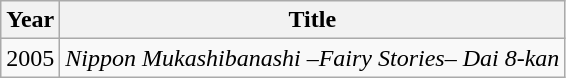<table class="wikitable">
<tr>
<th>Year</th>
<th>Title</th>
</tr>
<tr>
<td>2005</td>
<td><em>Nippon Mukashibanashi –Fairy Stories– Dai 8-kan</em></td>
</tr>
</table>
